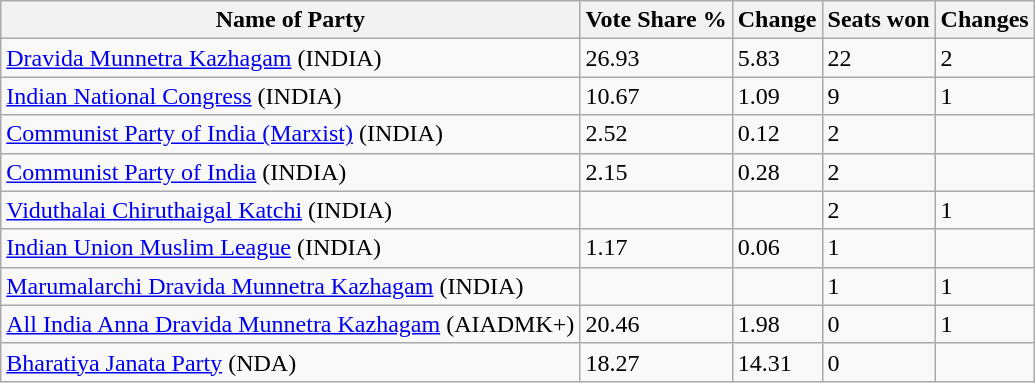<table class="wikitable sortable">
<tr>
<th>Name of Party</th>
<th>Vote Share %</th>
<th>Change</th>
<th>Seats won</th>
<th>Changes</th>
</tr>
<tr>
<td><a href='#'>Dravida Munnetra Kazhagam</a> (INDIA)</td>
<td>26.93</td>
<td> 5.83</td>
<td>22</td>
<td> 2</td>
</tr>
<tr>
<td><a href='#'>Indian National Congress</a> (INDIA)</td>
<td>10.67</td>
<td> 1.09</td>
<td>9</td>
<td> 1</td>
</tr>
<tr>
<td><a href='#'>Communist Party of India (Marxist)</a> (INDIA)</td>
<td>2.52</td>
<td> 0.12</td>
<td>2</td>
<td></td>
</tr>
<tr>
<td><a href='#'>Communist Party of India</a> (INDIA)</td>
<td>2.15</td>
<td> 0.28</td>
<td>2</td>
<td></td>
</tr>
<tr>
<td><a href='#'>Viduthalai Chiruthaigal Katchi</a> (INDIA)</td>
<td></td>
<td></td>
<td>2</td>
<td> 1</td>
</tr>
<tr>
<td><a href='#'>Indian Union Muslim League</a> (INDIA)</td>
<td>1.17</td>
<td> 0.06</td>
<td>1</td>
<td></td>
</tr>
<tr>
<td><a href='#'>Marumalarchi Dravida Munnetra Kazhagam</a> (INDIA)</td>
<td></td>
<td></td>
<td>1</td>
<td> 1</td>
</tr>
<tr>
<td><a href='#'>All India Anna Dravida Munnetra Kazhagam</a> (AIADMK+)</td>
<td>20.46</td>
<td> 1.98</td>
<td>0</td>
<td> 1</td>
</tr>
<tr>
<td><a href='#'>Bharatiya Janata Party</a> (NDA)</td>
<td>18.27</td>
<td> 14.31</td>
<td>0</td>
<td></td>
</tr>
</table>
